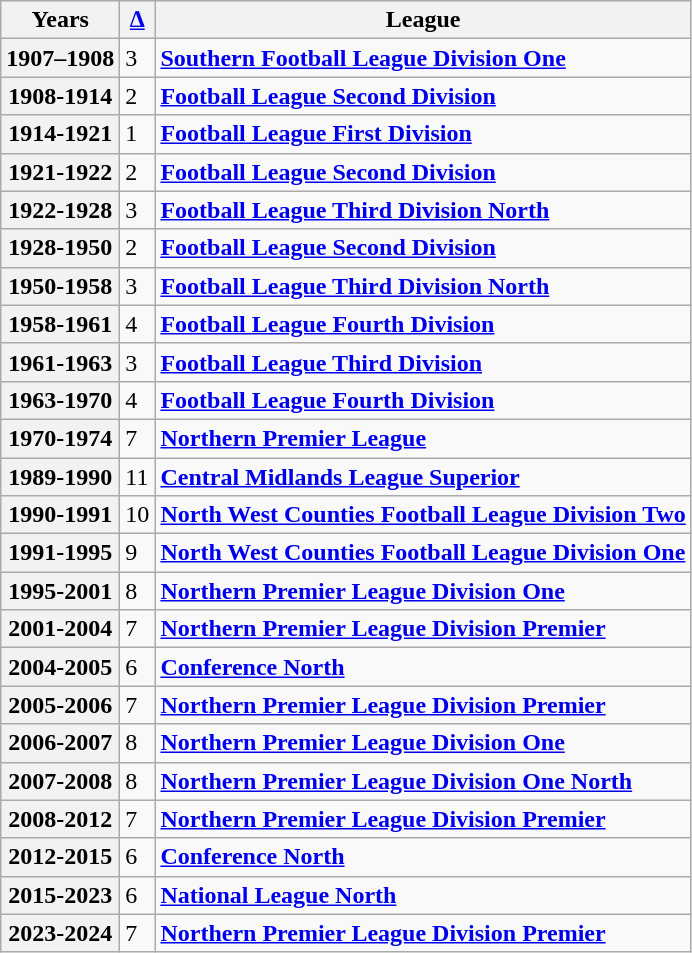<table class="wikitable">
<tr>
<th>Years</th>
<th><a href='#'>∆</a></th>
<th>League</th>
</tr>
<tr>
<th>1907–1908</th>
<td>3</td>
<td><strong><a href='#'>Southern Football League Division One</a></strong></td>
</tr>
<tr>
<th>1908-1914</th>
<td>2</td>
<td><strong><a href='#'>Football League Second Division</a></strong></td>
</tr>
<tr>
<th>1914-1921</th>
<td>1</td>
<td><strong><a href='#'>Football League First Division</a></strong></td>
</tr>
<tr>
<th>1921-1922</th>
<td>2</td>
<td><strong><a href='#'>Football League Second Division</a></strong></td>
</tr>
<tr>
<th>1922-1928</th>
<td>3</td>
<td><strong><a href='#'>Football League Third Division North</a></strong></td>
</tr>
<tr>
<th>1928-1950</th>
<td>2</td>
<td><strong><a href='#'>Football League Second Division</a></strong></td>
</tr>
<tr>
<th>1950-1958</th>
<td>3</td>
<td><strong><a href='#'>Football League Third Division North</a></strong></td>
</tr>
<tr>
<th>1958-1961</th>
<td>4</td>
<td><strong><a href='#'>Football League Fourth Division</a></strong></td>
</tr>
<tr>
<th>1961-1963</th>
<td>3</td>
<td><strong><a href='#'>Football League Third Division</a></strong></td>
</tr>
<tr>
<th>1963-1970</th>
<td>4</td>
<td><strong><a href='#'>Football League Fourth Division</a></strong></td>
</tr>
<tr>
<th>1970-1974</th>
<td>7</td>
<td><strong><a href='#'>Northern Premier League</a></strong></td>
</tr>
<tr>
<th>1989-1990</th>
<td>11</td>
<td><strong><a href='#'>Central Midlands League Superior</a></strong></td>
</tr>
<tr>
<th>1990-1991</th>
<td>10</td>
<td><strong><a href='#'>North West Counties Football League Division Two</a></strong></td>
</tr>
<tr>
<th>1991-1995</th>
<td>9</td>
<td><strong><a href='#'>North West Counties Football League Division One</a></strong></td>
</tr>
<tr>
<th>1995-2001</th>
<td>8</td>
<td><strong><a href='#'>Northern Premier League Division One</a></strong></td>
</tr>
<tr>
<th>2001-2004</th>
<td>7</td>
<td><strong><a href='#'>Northern Premier League Division Premier</a></strong></td>
</tr>
<tr>
<th>2004-2005</th>
<td>6</td>
<td><strong><a href='#'>Conference North</a></strong></td>
</tr>
<tr>
<th>2005-2006</th>
<td>7</td>
<td><strong><a href='#'>Northern Premier League Division Premier</a></strong></td>
</tr>
<tr>
<th>2006-2007</th>
<td>8</td>
<td><strong><a href='#'>Northern Premier League Division One</a></strong></td>
</tr>
<tr>
<th>2007-2008</th>
<td>8</td>
<td><strong><a href='#'>Northern Premier League Division One North</a></strong></td>
</tr>
<tr>
<th>2008-2012</th>
<td>7</td>
<td><strong><a href='#'>Northern Premier League Division Premier</a></strong></td>
</tr>
<tr>
<th>2012-2015</th>
<td>6</td>
<td><strong><a href='#'>Conference North</a></strong></td>
</tr>
<tr>
<th>2015-2023</th>
<td>6</td>
<td><strong><a href='#'>National League North</a></strong></td>
</tr>
<tr>
<th>2023-2024</th>
<td>7</td>
<td><strong><a href='#'>Northern Premier League Division Premier</a></strong></td>
</tr>
</table>
